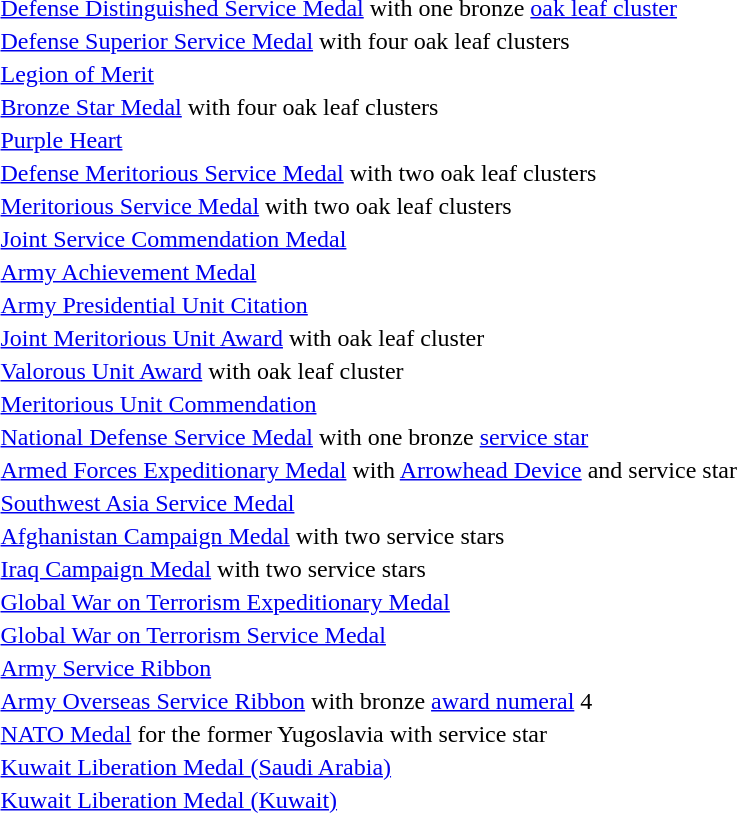<table>
<tr>
<td> <a href='#'>Defense Distinguished Service Medal</a> with one bronze <a href='#'>oak leaf cluster</a></td>
</tr>
<tr>
<td><span></span><span></span><span></span><span></span> <a href='#'>Defense Superior Service Medal</a> with four oak leaf clusters</td>
</tr>
<tr>
<td> <a href='#'>Legion of Merit</a></td>
</tr>
<tr>
<td><span></span><span></span><span></span><span></span> <a href='#'>Bronze Star Medal</a> with four oak leaf clusters</td>
</tr>
<tr>
<td> <a href='#'>Purple Heart</a></td>
</tr>
<tr>
<td><span></span><span></span> <a href='#'>Defense Meritorious Service Medal</a> with two oak leaf clusters</td>
</tr>
<tr>
<td><span></span><span></span> <a href='#'>Meritorious Service Medal</a> with two oak leaf clusters</td>
</tr>
<tr>
<td> <a href='#'>Joint Service Commendation Medal</a></td>
</tr>
<tr>
<td> <a href='#'>Army Achievement Medal</a></td>
</tr>
<tr>
<td> <a href='#'>Army Presidential Unit Citation</a></td>
</tr>
<tr>
<td> <a href='#'>Joint Meritorious Unit Award</a> with oak leaf cluster</td>
</tr>
<tr>
<td> <a href='#'>Valorous Unit Award</a> with oak leaf cluster</td>
</tr>
<tr>
<td> <a href='#'>Meritorious Unit Commendation</a></td>
</tr>
<tr>
<td> <a href='#'>National Defense Service Medal</a> with one bronze <a href='#'>service star</a></td>
</tr>
<tr>
<td><span></span><span></span> <a href='#'>Armed Forces Expeditionary Medal</a> with <a href='#'>Arrowhead Device</a> and service star</td>
</tr>
<tr>
<td> <a href='#'>Southwest Asia Service Medal</a></td>
</tr>
<tr>
<td><span></span><span></span> <a href='#'>Afghanistan Campaign Medal</a> with two service stars</td>
</tr>
<tr>
<td><span></span><span></span> <a href='#'>Iraq Campaign Medal</a> with two service stars</td>
</tr>
<tr>
<td> <a href='#'>Global War on Terrorism Expeditionary Medal</a></td>
</tr>
<tr>
<td> <a href='#'>Global War on Terrorism Service Medal</a></td>
</tr>
<tr>
<td> <a href='#'>Army Service Ribbon</a></td>
</tr>
<tr>
<td><span></span> <a href='#'>Army Overseas Service Ribbon</a> with bronze <a href='#'>award numeral</a> 4</td>
</tr>
<tr>
<td> <a href='#'>NATO Medal</a> for the former Yugoslavia with service star</td>
</tr>
<tr>
<td> <a href='#'>Kuwait Liberation Medal (Saudi Arabia)</a></td>
</tr>
<tr>
<td> <a href='#'>Kuwait Liberation Medal (Kuwait)</a></td>
</tr>
</table>
